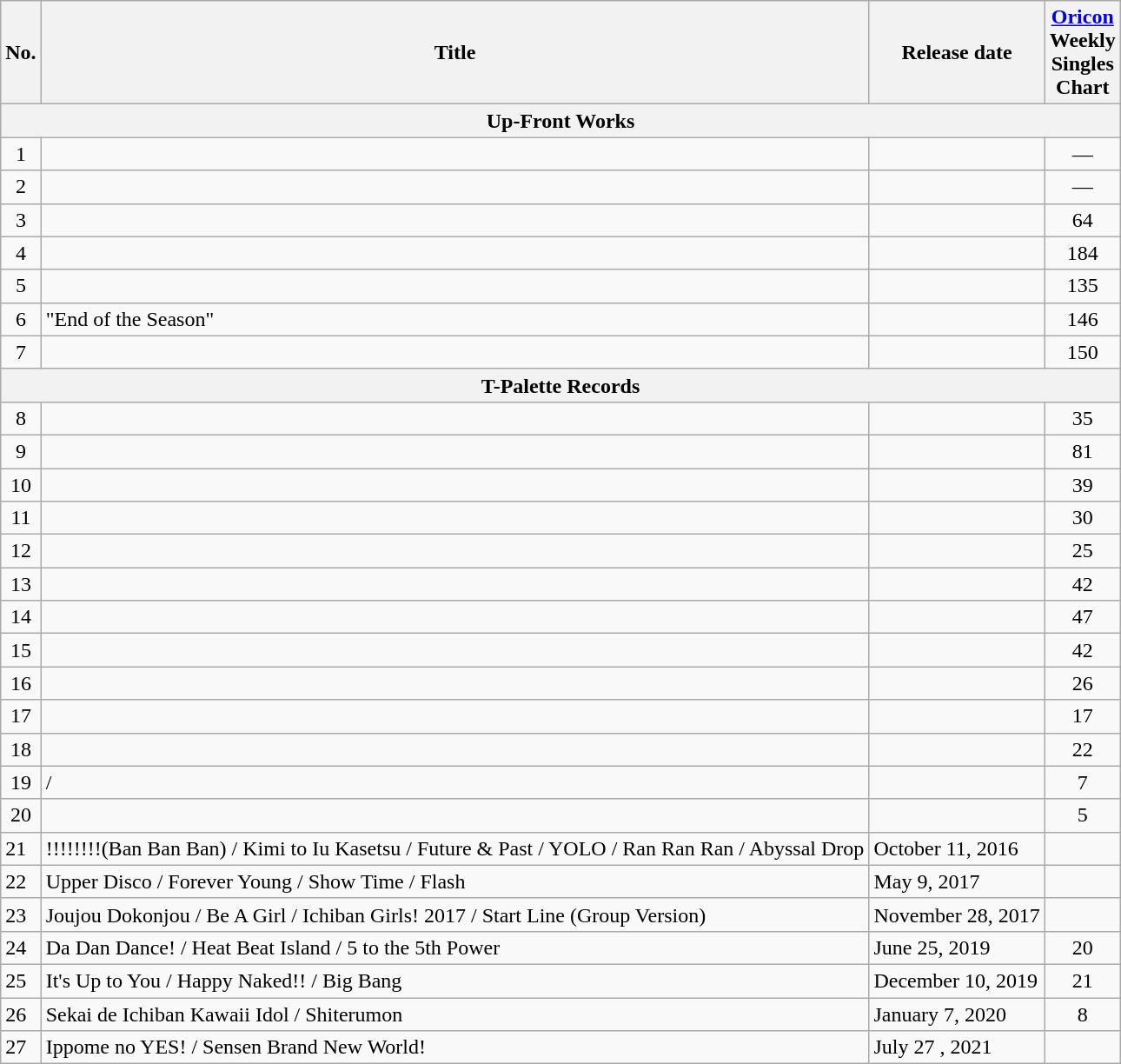<table class="wikitable" style="text-align:left">
<tr>
<th>No.</th>
<th>Title</th>
<th>Release date</th>
<th><a href='#'>Oricon</a><br>Weekly<br>Singles<br>Chart<br></th>
</tr>
<tr>
<th colspan="4">Up-Front Works</th>
</tr>
<tr>
<td align="center">1</td>
<td></td>
<td></td>
<td align="center">— </td>
</tr>
<tr>
<td align="center">2</td>
<td></td>
<td></td>
<td align="center">— </td>
</tr>
<tr>
<td align="center">3</td>
<td></td>
<td></td>
<td align="center">64</td>
</tr>
<tr>
<td align="center">4</td>
<td></td>
<td></td>
<td align="center">184</td>
</tr>
<tr>
<td align="center">5</td>
<td></td>
<td></td>
<td align="center">135</td>
</tr>
<tr>
<td align="center">6</td>
<td>"End of the Season"</td>
<td></td>
<td align="center">146</td>
</tr>
<tr>
<td align="center">7</td>
<td></td>
<td></td>
<td align="center">150</td>
</tr>
<tr>
<th colspan="4">T-Palette Records</th>
</tr>
<tr>
<td align="center">8</td>
<td></td>
<td></td>
<td align="center">35</td>
</tr>
<tr>
<td align="center">9</td>
<td></td>
<td></td>
<td align="center">81</td>
</tr>
<tr>
<td align="center">10</td>
<td></td>
<td></td>
<td align="center">39</td>
</tr>
<tr>
<td align="center">11</td>
<td></td>
<td></td>
<td align="center">30</td>
</tr>
<tr>
<td align="center">12</td>
<td></td>
<td></td>
<td align="center">25</td>
</tr>
<tr>
<td align="center">13</td>
<td></td>
<td></td>
<td align="center">42</td>
</tr>
<tr>
<td align="center">14</td>
<td></td>
<td></td>
<td align="center">47</td>
</tr>
<tr>
<td align="center">15</td>
<td></td>
<td></td>
<td align="center">42</td>
</tr>
<tr>
<td align="center">16</td>
<td></td>
<td></td>
<td align="center">26</td>
</tr>
<tr>
<td align="center">17</td>
<td></td>
<td></td>
<td align="center">17</td>
</tr>
<tr>
<td align="center">18</td>
<td></td>
<td></td>
<td align="center">22</td>
</tr>
<tr>
<td align="center">19</td>
<td> / </td>
<td></td>
<td align="center">7</td>
</tr>
<tr>
<td align="center">20</td>
<td></td>
<td></td>
<td align="center">5</td>
</tr>
<tr>
<td>21</td>
<td>!!!!!!!!(Ban Ban Ban) / Kimi to Iu Kasetsu / Future & Past / YOLO / Ran Ran Ran / Abyssal Drop</td>
<td>October 11, 2016</td>
<td></td>
</tr>
<tr>
<td>22</td>
<td>Upper Disco / Forever Young / Show Time / Flash</td>
<td>May 9, 2017</td>
<td></td>
</tr>
<tr>
<td>23</td>
<td>Joujou Dokonjou / Be A Girl / Ichiban Girls! 2017 / Start Line (Group Version)</td>
<td>November 28, 2017</td>
<td></td>
</tr>
<tr>
<td>24</td>
<td>Da Dan Dance! / Heat Beat Island / 5 to the 5th Power</td>
<td>June 25, 2019</td>
<td align="center">20</td>
</tr>
<tr>
<td>25</td>
<td>It's Up to You / Happy Naked!! / Big Bang</td>
<td>December 10, 2019</td>
<td align="center">21</td>
</tr>
<tr>
<td>26</td>
<td>Sekai de Ichiban Kawaii Idol / Shiterumon</td>
<td>January 7, 2020</td>
<td align="center">8</td>
</tr>
<tr>
<td>27</td>
<td>Ippome no YES! / Sensen Brand New World!</td>
<td>July 27 , 2021</td>
<td></td>
</tr>
</table>
